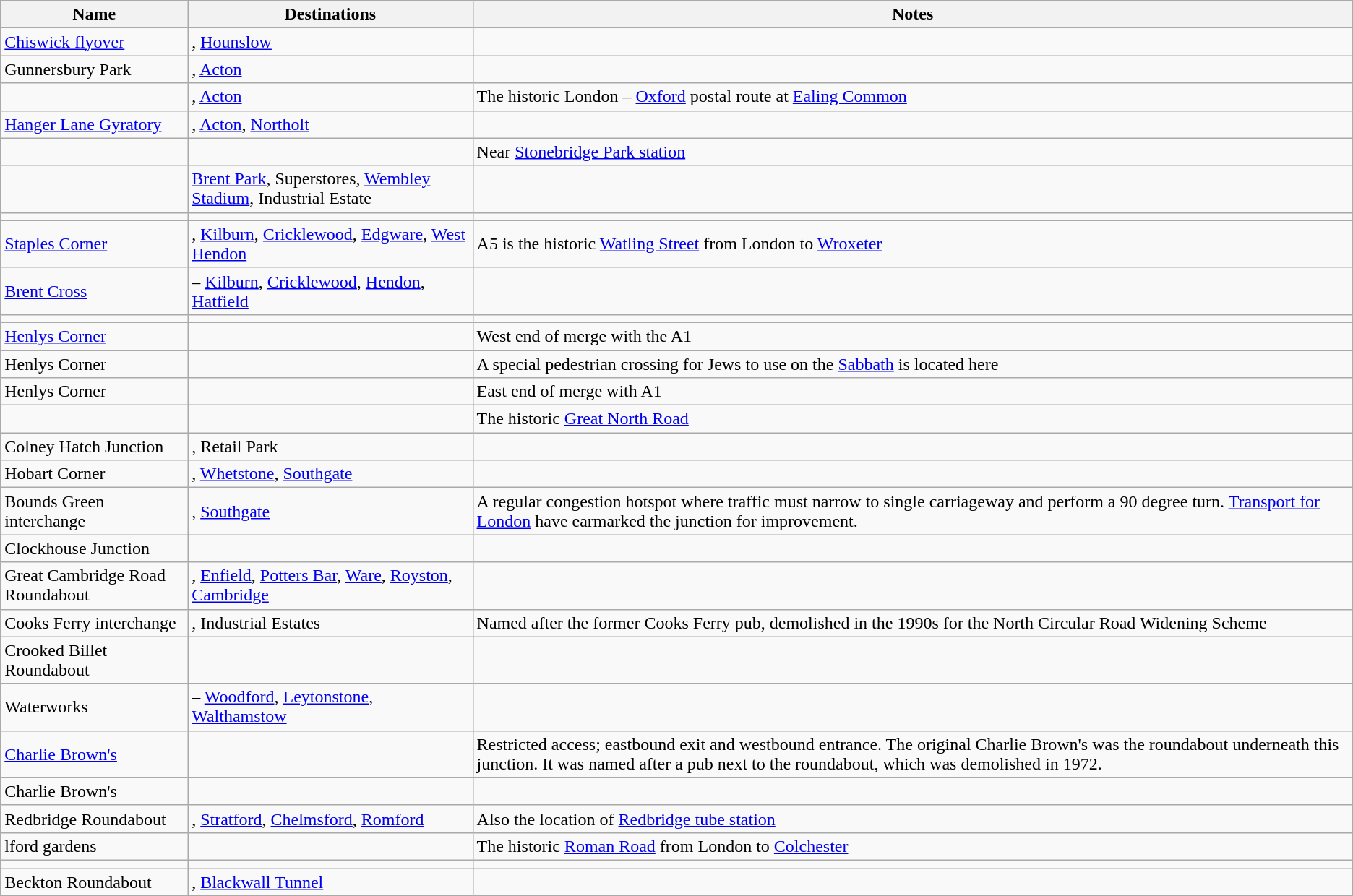<table class=wikitable>
<tr>
<th>Name</th>
<th>Destinations</th>
<th>Notes</th>
</tr>
<tr>
<td><a href='#'>Chiswick flyover</a></td>
<td>, <a href='#'>Hounslow</a></td>
<td></td>
</tr>
<tr>
<td>Gunnersbury Park</td>
<td>, <a href='#'>Acton</a></td>
<td></td>
</tr>
<tr>
<td></td>
<td>, <a href='#'>Acton</a></td>
<td>The historic London – <a href='#'>Oxford</a> postal route at <a href='#'>Ealing Common</a></td>
</tr>
<tr>
<td><a href='#'>Hanger Lane Gyratory</a></td>
<td>, <a href='#'>Acton</a>, <a href='#'>Northolt</a></td>
<td></td>
</tr>
<tr>
<td></td>
<td></td>
<td>Near <a href='#'>Stonebridge Park station</a></td>
</tr>
<tr>
<td></td>
<td><a href='#'>Brent Park</a>, Superstores, <a href='#'>Wembley Stadium</a>, Industrial Estate</td>
<td></td>
</tr>
<tr>
<td></td>
<td></td>
<td></td>
</tr>
<tr>
<td><a href='#'>Staples Corner</a></td>
<td>, <a href='#'>Kilburn</a>, <a href='#'>Cricklewood</a>, <a href='#'>Edgware</a>, <a href='#'>West Hendon</a></td>
<td>A5 is the historic <a href='#'>Watling Street</a> from London to <a href='#'>Wroxeter</a></td>
</tr>
<tr>
<td><a href='#'>Brent Cross</a></td>
<td> – <a href='#'>Kilburn</a>, <a href='#'>Cricklewood</a>, <a href='#'>Hendon</a>, <a href='#'>Hatfield</a></td>
<td></td>
</tr>
<tr>
<td></td>
<td></td>
<td></td>
</tr>
<tr>
<td><a href='#'>Henlys Corner</a></td>
<td></td>
<td>West end of merge with the A1</td>
</tr>
<tr>
<td>Henlys Corner</td>
<td></td>
<td>A special pedestrian crossing for Jews to use on the <a href='#'>Sabbath</a> is located here</td>
</tr>
<tr>
<td>Henlys Corner</td>
<td></td>
<td>East end of merge with A1</td>
</tr>
<tr>
<td></td>
<td></td>
<td>The historic <a href='#'>Great North Road</a></td>
</tr>
<tr>
<td>Colney Hatch Junction</td>
<td>, Retail Park</td>
<td></td>
</tr>
<tr>
<td>Hobart Corner</td>
<td>, <a href='#'>Whetstone</a>, <a href='#'>Southgate</a></td>
<td></td>
</tr>
<tr>
<td>Bounds Green interchange</td>
<td>, <a href='#'>Southgate</a></td>
<td>A regular congestion hotspot where traffic must narrow to single carriageway and perform a 90 degree turn. <a href='#'>Transport for London</a> have earmarked the junction for improvement.</td>
</tr>
<tr>
<td>Clockhouse Junction</td>
<td></td>
<td></td>
</tr>
<tr>
<td>Great Cambridge Road Roundabout</td>
<td>, <a href='#'>Enfield</a>, <a href='#'>Potters Bar</a>, <a href='#'>Ware</a>, <a href='#'>Royston</a>, <a href='#'>Cambridge</a></td>
<td></td>
</tr>
<tr>
<td>Cooks Ferry interchange</td>
<td>, Industrial Estates</td>
<td>Named after the former Cooks Ferry pub, demolished in the 1990s for the North Circular Road Widening Scheme</td>
</tr>
<tr>
<td>Crooked Billet Roundabout</td>
<td></td>
<td></td>
</tr>
<tr>
<td>Waterworks</td>
<td> – <a href='#'>Woodford</a>, <a href='#'>Leytonstone</a>, <a href='#'>Walthamstow</a></td>
<td></td>
</tr>
<tr>
<td><a href='#'>Charlie Brown's</a></td>
<td></td>
<td>Restricted access; eastbound exit and westbound entrance. The original Charlie Brown's was the roundabout underneath this junction. It was named after a pub next to the roundabout, which was demolished in 1972.</td>
</tr>
<tr>
<td>Charlie Brown's</td>
<td></td>
<td></td>
</tr>
<tr>
<td>Redbridge Roundabout</td>
<td>, <a href='#'>Stratford</a>, <a href='#'>Chelmsford</a>, <a href='#'>Romford</a></td>
<td>Also the location of <a href='#'>Redbridge tube station</a></td>
</tr>
<tr>
<td>lford gardens</td>
<td></td>
<td>The historic <a href='#'>Roman Road</a> from London to <a href='#'>Colchester</a></td>
</tr>
<tr>
<td></td>
<td></td>
<td></td>
</tr>
<tr>
<td>Beckton Roundabout</td>
<td>, <a href='#'>Blackwall Tunnel</a></td>
<td></td>
</tr>
</table>
